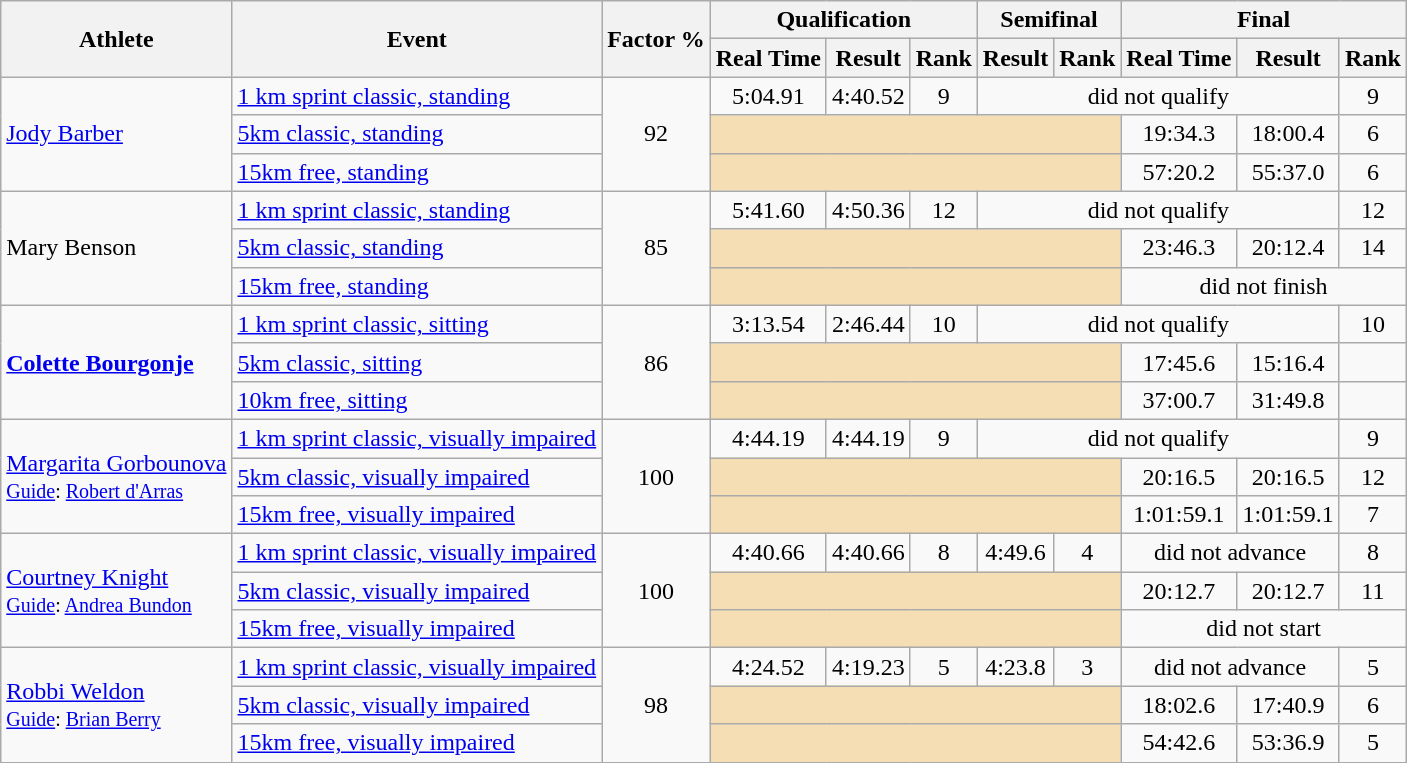<table class="wikitable" style="font-size:100%">
<tr>
<th rowspan="2">Athlete</th>
<th rowspan="2">Event</th>
<th rowspan="2">Factor %</th>
<th colspan="3">Qualification</th>
<th colspan="2">Semifinal</th>
<th colspan="3">Final</th>
</tr>
<tr>
<th>Real Time</th>
<th>Result</th>
<th>Rank</th>
<th>Result</th>
<th>Rank</th>
<th>Real Time</th>
<th>Result</th>
<th>Rank</th>
</tr>
<tr>
<td rowspan=3><a href='#'>Jody Barber</a></td>
<td><a href='#'>1 km sprint classic, standing</a></td>
<td rowspan="3" align="center">92</td>
<td align="center">5:04.91</td>
<td align="center">4:40.52</td>
<td align="center">9</td>
<td colspan="4" align="center">did not qualify</td>
<td align="center">9</td>
</tr>
<tr>
<td><a href='#'>5km classic, standing</a></td>
<td colspan="5" bgcolor="wheat"></td>
<td align="center">19:34.3</td>
<td align="center">18:00.4</td>
<td align="center">6</td>
</tr>
<tr>
<td><a href='#'>15km free, standing</a></td>
<td colspan="5" bgcolor="wheat"></td>
<td align="center">57:20.2</td>
<td align="center">55:37.0</td>
<td align="center">6</td>
</tr>
<tr>
<td rowspan=3>Mary Benson</td>
<td><a href='#'>1 km sprint classic, standing</a></td>
<td rowspan="3" align="center">85</td>
<td align="center">5:41.60</td>
<td align="center">4:50.36</td>
<td align="center">12</td>
<td colspan="4" align="center">did not qualify</td>
<td align="center">12</td>
</tr>
<tr>
<td><a href='#'>5km classic, standing</a></td>
<td colspan="5" bgcolor="wheat"></td>
<td align="center">23:46.3</td>
<td align="center">20:12.4</td>
<td align="center">14</td>
</tr>
<tr>
<td><a href='#'>15km free, standing</a></td>
<td colspan="5" bgcolor="wheat"></td>
<td colspan="3" align="center">did not finish</td>
</tr>
<tr>
<td rowspan=3><strong><a href='#'>Colette Bourgonje</a></strong></td>
<td><a href='#'>1 km sprint classic, sitting</a></td>
<td rowspan="3" align="center">86</td>
<td align="center">3:13.54</td>
<td align="center">2:46.44</td>
<td align="center">10</td>
<td colspan="4" align="center">did not qualify</td>
<td align="center">10</td>
</tr>
<tr>
<td><a href='#'>5km classic, sitting</a></td>
<td colspan="5" bgcolor="wheat"></td>
<td align="center">17:45.6</td>
<td align="center">15:16.4</td>
<td align="center"></td>
</tr>
<tr>
<td><a href='#'>10km free, sitting</a></td>
<td colspan="5" bgcolor="wheat"></td>
<td align="center">37:00.7</td>
<td align="center">31:49.8</td>
<td align="center"></td>
</tr>
<tr>
<td rowspan=3><a href='#'>Margarita Gorbounova</a><br><small><a href='#'>Guide</a>: <a href='#'>Robert d'Arras</a></small></td>
<td><a href='#'>1 km sprint classic, visually impaired</a></td>
<td rowspan="3" align="center">100</td>
<td align="center">4:44.19</td>
<td align="center">4:44.19</td>
<td align="center">9</td>
<td colspan="4" align="center">did not qualify</td>
<td align="center">9</td>
</tr>
<tr>
<td><a href='#'>5km classic, visually impaired</a></td>
<td colspan="5" bgcolor="wheat"></td>
<td align="center">20:16.5</td>
<td align="center">20:16.5</td>
<td align="center">12</td>
</tr>
<tr>
<td><a href='#'>15km free, visually impaired</a></td>
<td colspan="5" bgcolor="wheat"></td>
<td align="center">1:01:59.1</td>
<td align="center">1:01:59.1</td>
<td align="center">7</td>
</tr>
<tr>
<td rowspan=3><a href='#'>Courtney Knight</a><br><small><a href='#'>Guide</a>: <a href='#'>Andrea Bundon</a></small></td>
<td><a href='#'>1 km sprint classic, visually impaired</a></td>
<td rowspan="3" align="center">100</td>
<td align="center">4:40.66</td>
<td align="center">4:40.66</td>
<td align="center">8</td>
<td align="center">4:49.6</td>
<td align="center">4</td>
<td colspan="2" align="center">did not advance</td>
<td align="center">8</td>
</tr>
<tr>
<td><a href='#'>5km classic, visually impaired</a></td>
<td colspan="5" bgcolor="wheat"></td>
<td align="center">20:12.7</td>
<td align="center">20:12.7</td>
<td align="center">11</td>
</tr>
<tr>
<td><a href='#'>15km free, visually impaired</a></td>
<td colspan="5" bgcolor="wheat"></td>
<td colspan="3" align="center">did not start</td>
</tr>
<tr>
<td rowspan=3><a href='#'>Robbi Weldon</a><br><small><a href='#'>Guide</a>: <a href='#'>Brian Berry</a></small></td>
<td><a href='#'>1 km sprint classic, visually impaired</a></td>
<td rowspan="3" align="center">98</td>
<td align="center">4:24.52</td>
<td align="center">4:19.23</td>
<td align="center">5</td>
<td align="center">4:23.8</td>
<td align="center">3</td>
<td colspan="2" align="center">did not advance</td>
<td align="center">5</td>
</tr>
<tr>
<td><a href='#'>5km classic, visually impaired</a></td>
<td colspan="5" bgcolor="wheat"></td>
<td align="center">18:02.6</td>
<td align="center">17:40.9</td>
<td align="center">6</td>
</tr>
<tr>
<td><a href='#'>15km free, visually impaired</a></td>
<td colspan="5" bgcolor="wheat"></td>
<td align="center">54:42.6</td>
<td align="center">53:36.9</td>
<td align="center">5</td>
</tr>
</table>
